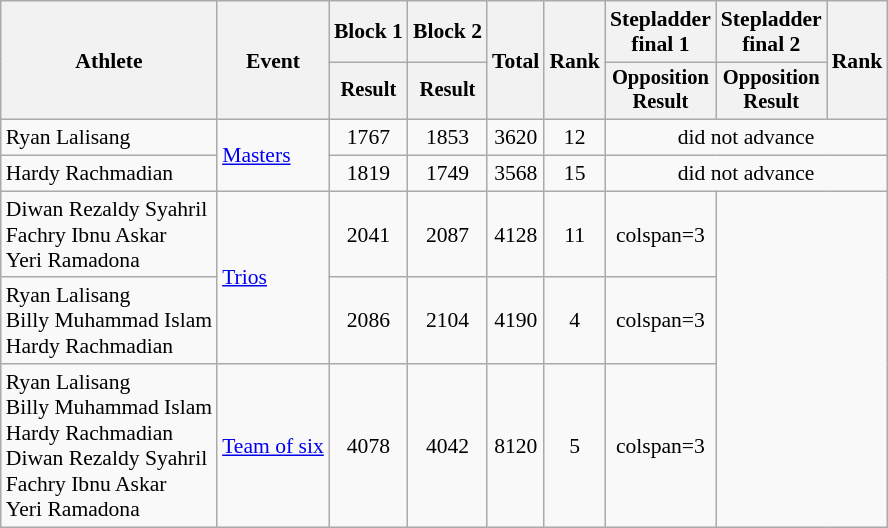<table class=wikitable style=font-size:90%;text-align:center>
<tr>
<th rowspan="2">Athlete</th>
<th rowspan="2">Event</th>
<th>Block 1</th>
<th>Block 2</th>
<th rowspan="2">Total</th>
<th rowspan="2">Rank</th>
<th>Stepladder<br>final 1</th>
<th>Stepladder<br>final 2</th>
<th rowspan="2">Rank</th>
</tr>
<tr style="font-size:95%">
<th>Result</th>
<th>Result</th>
<th>Opposition<br>Result</th>
<th>Opposition<br>Result</th>
</tr>
<tr>
<td align=left>Ryan Lalisang</td>
<td align=left rowspan=2><a href='#'>Masters</a></td>
<td>1767</td>
<td>1853</td>
<td>3620</td>
<td>12</td>
<td colspan=3>did not advance</td>
</tr>
<tr>
<td align=left>Hardy Rachmadian</td>
<td>1819</td>
<td>1749</td>
<td>3568</td>
<td>15</td>
<td colspan=3>did not advance</td>
</tr>
<tr>
<td align=left>Diwan Rezaldy Syahril<br>Fachry Ibnu Askar<br>Yeri Ramadona</td>
<td align=left rowspan=2><a href='#'>Trios</a></td>
<td>2041</td>
<td>2087</td>
<td>4128</td>
<td>11</td>
<td>colspan=3 </td>
</tr>
<tr>
<td align=left>Ryan Lalisang<br>Billy Muhammad Islam<br>Hardy Rachmadian</td>
<td>2086</td>
<td>2104</td>
<td>4190</td>
<td>4</td>
<td>colspan=3 </td>
</tr>
<tr>
<td align=left>Ryan Lalisang<br>Billy Muhammad Islam<br>Hardy Rachmadian<br>Diwan Rezaldy Syahril<br>Fachry Ibnu Askar<br>Yeri Ramadona</td>
<td align=left><a href='#'>Team of six</a></td>
<td>4078</td>
<td>4042</td>
<td>8120</td>
<td>5</td>
<td>colspan=3 </td>
</tr>
</table>
